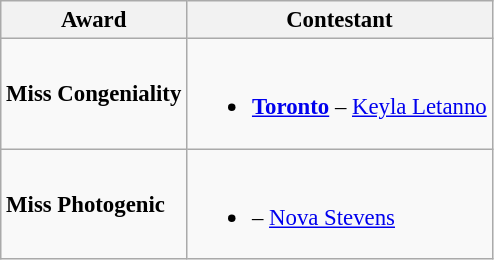<table class="wikitable unsortable" style="font-size:95%;">
<tr>
<th>Award</th>
<th>Contestant</th>
</tr>
<tr>
<td><strong>Miss Congeniality</strong></td>
<td><br><ul><li><strong> <a href='#'>Toronto</a></strong> – <a href='#'>Keyla Letanno</a></li></ul></td>
</tr>
<tr>
<td><strong>Miss Photogenic</strong></td>
<td><br><ul><li><strong></strong> – <a href='#'>Nova Stevens</a></li></ul></td>
</tr>
</table>
